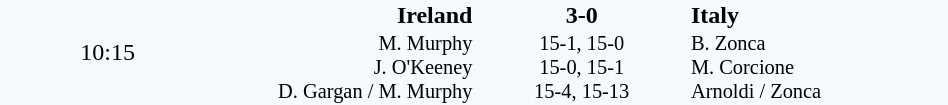<table style="width: 50%; background:#F5FAFF;" cellspacing="0">
<tr>
<td align=center rowspan=3 width=20%>10:15</td>
</tr>
<tr>
<td width=24% align=right><strong>Ireland</strong></td>
<td align=center width=20%><strong>3-0</strong></td>
<td width=24%><strong>Italy</strong></td>
</tr>
<tr style=font-size:85%>
<td align=right valign=top>M. Murphy<br>J. O'Keeney<br>D. Gargan / M. Murphy</td>
<td align=center>15-1, 15-0<br>15-0, 15-1<br>15-4, 15-13</td>
<td valign=top>B. Zonca<br>M. Corcione<br>Arnoldi / Zonca</td>
</tr>
</table>
